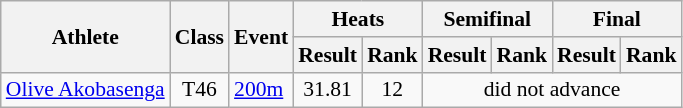<table class=wikitable style="font-size:90%">
<tr>
<th rowspan="2">Athlete</th>
<th rowspan="2">Class</th>
<th rowspan="2">Event</th>
<th colspan="2">Heats</th>
<th colspan="2">Semifinal</th>
<th colspan="2">Final</th>
</tr>
<tr>
<th>Result</th>
<th>Rank</th>
<th>Result</th>
<th>Rank</th>
<th>Result</th>
<th>Rank</th>
</tr>
<tr>
<td><a href='#'>Olive Akobasenga</a></td>
<td style="text-align:center;">T46</td>
<td><a href='#'>200m</a></td>
<td style="text-align:center;">31.81</td>
<td style="text-align:center;">12</td>
<td style="text-align:center;" colspan="4">did not advance</td>
</tr>
</table>
